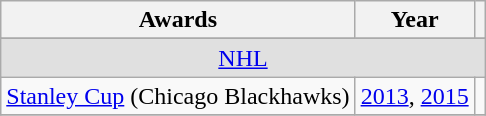<table class="wikitable">
<tr>
<th>Awards</th>
<th>Year</th>
<th></th>
</tr>
<tr>
</tr>
<tr ALIGN="center" bgcolor="#e0e0e0">
<td colspan="3"><a href='#'>NHL</a></td>
</tr>
<tr>
<td><a href='#'>Stanley Cup</a> (Chicago Blackhawks)</td>
<td><a href='#'>2013</a>, <a href='#'>2015</a></td>
<td></td>
</tr>
<tr>
</tr>
</table>
